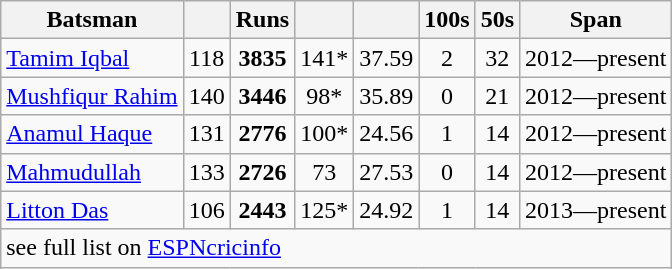<table class="wikitable">
<tr>
<th>Batsman</th>
<th></th>
<th>Runs</th>
<th></th>
<th></th>
<th>100s</th>
<th>50s</th>
<th>Span</th>
</tr>
<tr align=center>
<td align=left><a href='#'>Tamim Iqbal</a></td>
<td>118</td>
<td><strong>3835</strong></td>
<td>141*</td>
<td>37.59</td>
<td>2</td>
<td>32</td>
<td>2012—present</td>
</tr>
<tr align=center>
<td align=left><a href='#'>Mushfiqur Rahim</a></td>
<td>140</td>
<td><strong>3446</strong></td>
<td>98*</td>
<td>35.89</td>
<td>0</td>
<td>21</td>
<td>2012—present</td>
</tr>
<tr align="center">
<td align="left"><a href='#'>Anamul Haque</a></td>
<td>131</td>
<td><strong>2776</strong></td>
<td>100*</td>
<td>24.56</td>
<td>1</td>
<td>14</td>
<td>2012—present</td>
</tr>
<tr align="center">
<td align="left"><a href='#'>Mahmudullah</a></td>
<td>133</td>
<td><strong>2726</strong></td>
<td>73</td>
<td>27.53</td>
<td>0</td>
<td>14</td>
<td>2012—present</td>
</tr>
<tr align="center">
<td align="left"><a href='#'>Litton Das</a></td>
<td>106</td>
<td><strong>2443</strong></td>
<td>125*</td>
<td>24.92</td>
<td>1</td>
<td>14</td>
<td>2013—present</td>
</tr>
<tr>
<td colspan=10>see full list on <a href='#'>ESPNcricinfo</a></td>
</tr>
</table>
